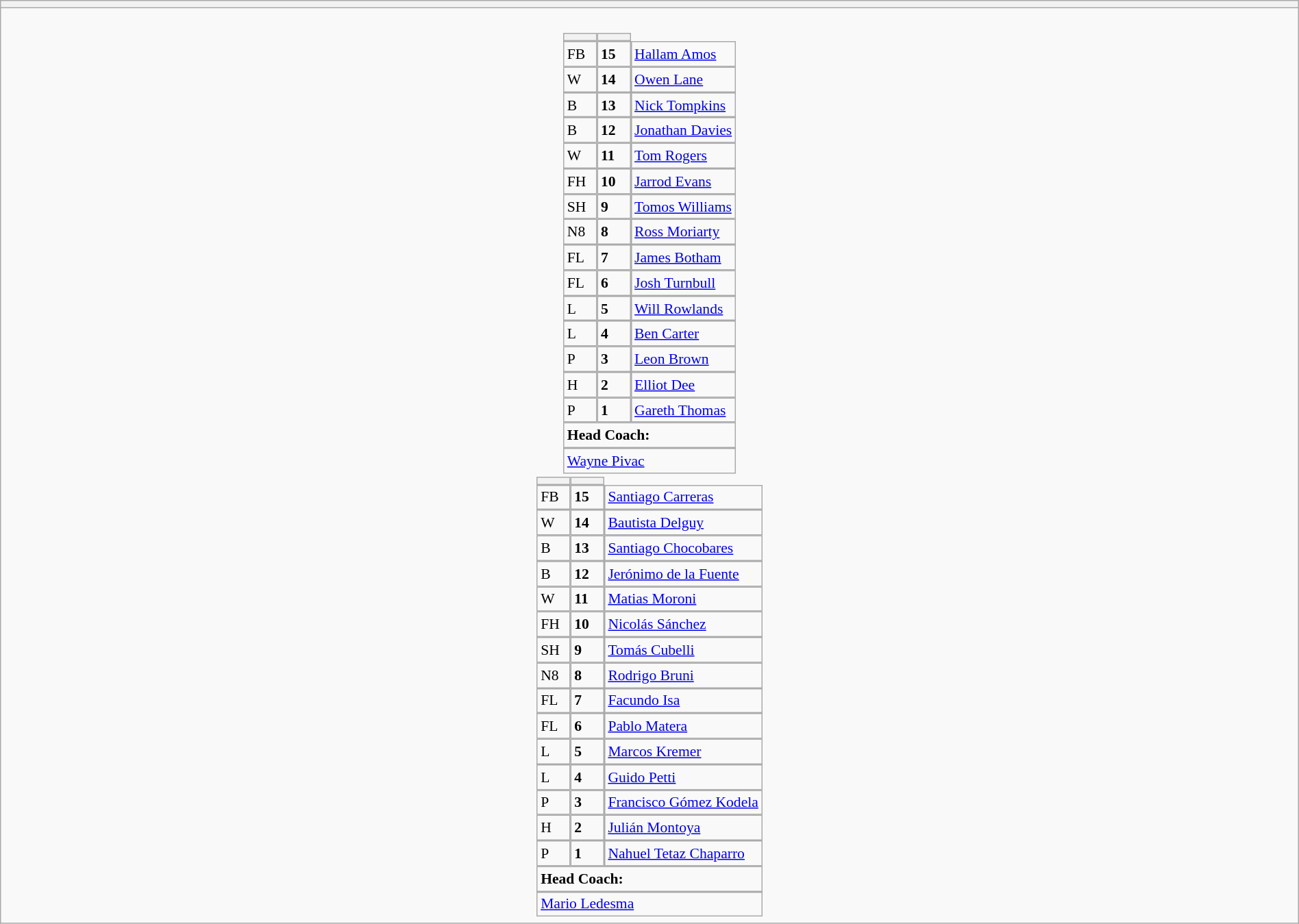<table style="width:100%" class="wikitable collapsible collapsed">
<tr>
<th></th>
</tr>
<tr>
<td><br>






<table style="font-size:90%; margin:0.2em auto;" cellspacing="0" cellpadding="0">
<tr>
<th width="25"></th>
<th width="25"></th>
</tr>
<tr>
<td>FB</td>
<td><strong>15</strong></td>
<td><a href='#'>Hallam Amos</a></td>
</tr>
<tr>
<td>W</td>
<td><strong>14 </strong></td>
<td><a href='#'>Owen Lane</a></td>
</tr>
<tr>
<td>B</td>
<td><strong>13 </strong></td>
<td><a href='#'>Nick Tompkins</a></td>
</tr>
<tr>
<td>B</td>
<td><strong>12</strong></td>
<td><a href='#'>Jonathan Davies</a></td>
</tr>
<tr>
<td>W</td>
<td><strong>11</strong></td>
<td><a href='#'>Tom Rogers</a></td>
</tr>
<tr>
<td>FH</td>
<td><strong>10</strong></td>
<td><a href='#'>Jarrod Evans</a></td>
</tr>
<tr>
<td>SH</td>
<td><strong>9</strong></td>
<td><a href='#'>Tomos Williams</a></td>
</tr>
<tr>
<td>N8</td>
<td><strong>8</strong></td>
<td><a href='#'>Ross Moriarty</a></td>
</tr>
<tr>
<td>FL</td>
<td><strong>7 </strong></td>
<td><a href='#'>James Botham</a></td>
</tr>
<tr>
<td>FL</td>
<td><strong>6 </strong></td>
<td><a href='#'>Josh Turnbull</a></td>
</tr>
<tr>
<td>L</td>
<td><strong> 5</strong></td>
<td><a href='#'>Will Rowlands</a></td>
</tr>
<tr>
<td>L</td>
<td><strong>4</strong></td>
<td><a href='#'>Ben Carter</a></td>
</tr>
<tr>
<td>P</td>
<td><strong>3</strong></td>
<td><a href='#'>Leon Brown</a></td>
</tr>
<tr>
<td>H</td>
<td><strong>2 </strong></td>
<td><a href='#'>Elliot Dee</a></td>
</tr>
<tr>
<td>P</td>
<td><strong>1</strong></td>
<td><a href='#'>Gareth Thomas</a></td>
</tr>
<tr>
<td colspan=3><strong>Head Coach:</strong></td>
</tr>
<tr>
<td colspan=4> <a href='#'>Wayne Pivac</a></td>
</tr>
</table>
<table cellspacing="0" cellpadding="0" style="font-size:90%; margin:0.2em auto;">
<tr>
<th width="25"></th>
<th width="25"></th>
</tr>
<tr>
<td>FB</td>
<td><strong>15</strong></td>
<td><a href='#'>Santiago Carreras</a></td>
</tr>
<tr>
<td>W</td>
<td><strong>14 </strong></td>
<td><a href='#'>Bautista Delguy</a></td>
</tr>
<tr>
<td>B</td>
<td><strong>13 </strong></td>
<td><a href='#'>Santiago Chocobares</a></td>
</tr>
<tr>
<td>B</td>
<td><strong>12</strong></td>
<td><a href='#'>Jerónimo de la Fuente</a></td>
</tr>
<tr>
<td>W</td>
<td><strong>11</strong></td>
<td><a href='#'>Matias Moroni</a></td>
</tr>
<tr>
<td>FH</td>
<td><strong>10</strong></td>
<td><a href='#'>Nicolás Sánchez</a></td>
</tr>
<tr>
<td>SH</td>
<td><strong>9</strong></td>
<td><a href='#'>Tomás Cubelli</a></td>
</tr>
<tr>
<td>N8</td>
<td><strong>8</strong></td>
<td><a href='#'>Rodrigo Bruni</a></td>
</tr>
<tr>
<td>FL</td>
<td><strong>7 </strong></td>
<td><a href='#'>Facundo Isa</a></td>
</tr>
<tr>
<td>FL</td>
<td><strong>6 </strong></td>
<td><a href='#'>Pablo Matera</a></td>
</tr>
<tr>
<td>L</td>
<td><strong> 5</strong></td>
<td><a href='#'>Marcos Kremer</a></td>
</tr>
<tr>
<td>L</td>
<td><strong>4</strong></td>
<td><a href='#'>Guido Petti</a></td>
</tr>
<tr>
<td>P</td>
<td><strong>3</strong></td>
<td><a href='#'>Francisco Gómez Kodela</a></td>
</tr>
<tr>
<td>H</td>
<td><strong>2 </strong></td>
<td><a href='#'>Julián Montoya</a></td>
</tr>
<tr>
<td>P</td>
<td><strong>1</strong></td>
<td><a href='#'>Nahuel Tetaz Chaparro</a></td>
</tr>
<tr>
<td colspan=3><strong>Head Coach:</strong></td>
</tr>
<tr>
<td colspan=4> <a href='#'>Mario Ledesma</a></td>
</tr>
</table>
</td>
</tr>
</table>
